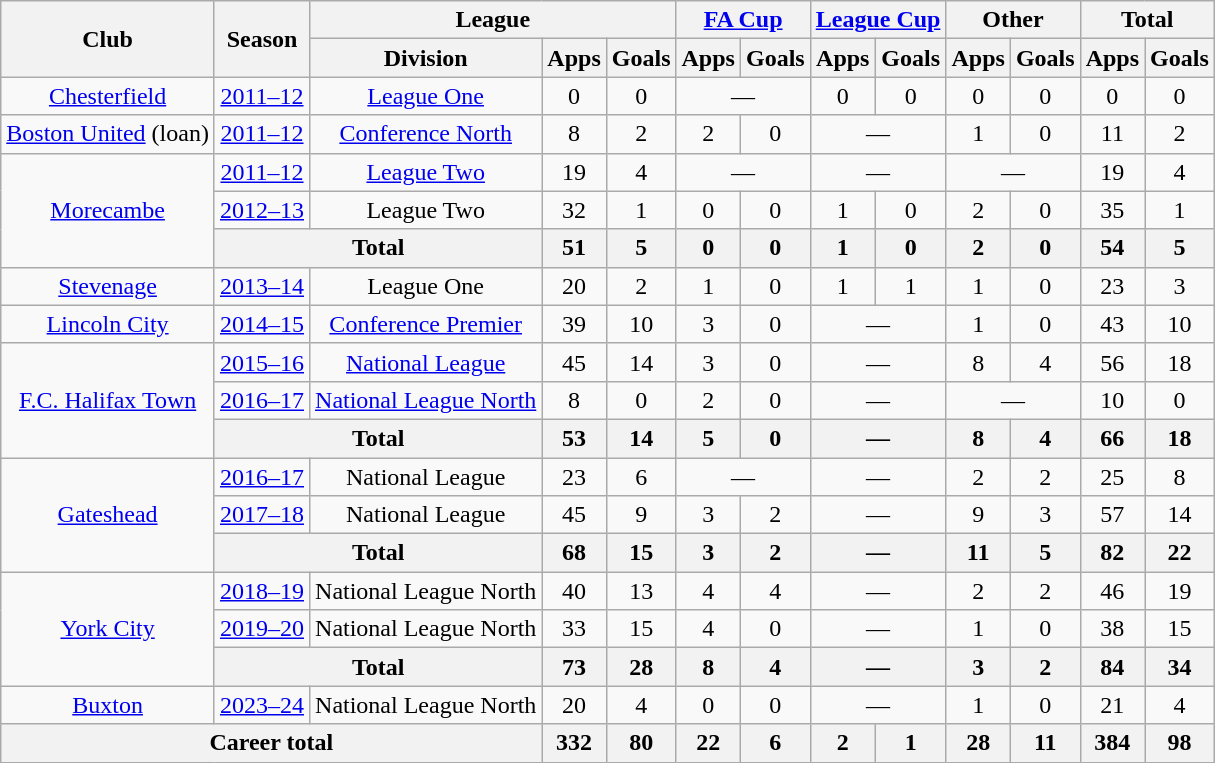<table class=wikitable style=text-align:center>
<tr>
<th rowspan=2>Club</th>
<th rowspan=2>Season</th>
<th colspan=3>League</th>
<th colspan=2><a href='#'>FA Cup</a></th>
<th colspan=2><a href='#'>League Cup</a></th>
<th colspan=2>Other</th>
<th colspan=2>Total</th>
</tr>
<tr>
<th>Division</th>
<th>Apps</th>
<th>Goals</th>
<th>Apps</th>
<th>Goals</th>
<th>Apps</th>
<th>Goals</th>
<th>Apps</th>
<th>Goals</th>
<th>Apps</th>
<th>Goals</th>
</tr>
<tr>
<td><a href='#'>Chesterfield</a></td>
<td><a href='#'>2011–12</a></td>
<td><a href='#'>League One</a></td>
<td>0</td>
<td>0</td>
<td colspan=2>—</td>
<td>0</td>
<td>0</td>
<td>0</td>
<td>0</td>
<td>0</td>
<td>0</td>
</tr>
<tr>
<td><a href='#'>Boston United</a> (loan)</td>
<td><a href='#'>2011–12</a></td>
<td><a href='#'>Conference North</a></td>
<td>8</td>
<td>2</td>
<td>2</td>
<td>0</td>
<td colspan=2>—</td>
<td>1</td>
<td>0</td>
<td>11</td>
<td>2</td>
</tr>
<tr>
<td rowspan=3><a href='#'>Morecambe</a></td>
<td><a href='#'>2011–12</a></td>
<td><a href='#'>League Two</a></td>
<td>19</td>
<td>4</td>
<td colspan=2>—</td>
<td colspan=2>—</td>
<td colspan=2>—</td>
<td>19</td>
<td>4</td>
</tr>
<tr>
<td><a href='#'>2012–13</a></td>
<td>League Two</td>
<td>32</td>
<td>1</td>
<td>0</td>
<td>0</td>
<td>1</td>
<td>0</td>
<td>2</td>
<td>0</td>
<td>35</td>
<td>1</td>
</tr>
<tr>
<th colspan=2>Total</th>
<th>51</th>
<th>5</th>
<th>0</th>
<th>0</th>
<th>1</th>
<th>0</th>
<th>2</th>
<th>0</th>
<th>54</th>
<th>5</th>
</tr>
<tr>
<td><a href='#'>Stevenage</a></td>
<td><a href='#'>2013–14</a></td>
<td>League One</td>
<td>20</td>
<td>2</td>
<td>1</td>
<td>0</td>
<td>1</td>
<td>1</td>
<td>1</td>
<td>0</td>
<td>23</td>
<td>3</td>
</tr>
<tr>
<td><a href='#'>Lincoln City</a></td>
<td><a href='#'>2014–15</a></td>
<td><a href='#'>Conference Premier</a></td>
<td>39</td>
<td>10</td>
<td>3</td>
<td>0</td>
<td colspan=2>—</td>
<td>1</td>
<td>0</td>
<td>43</td>
<td>10</td>
</tr>
<tr>
<td rowspan=3><a href='#'>F.C. Halifax Town</a></td>
<td><a href='#'>2015–16</a></td>
<td><a href='#'>National League</a></td>
<td>45</td>
<td>14</td>
<td>3</td>
<td>0</td>
<td colspan=2>—</td>
<td>8</td>
<td>4</td>
<td>56</td>
<td>18</td>
</tr>
<tr>
<td><a href='#'>2016–17</a></td>
<td><a href='#'>National League North</a></td>
<td>8</td>
<td>0</td>
<td>2</td>
<td>0</td>
<td colspan=2>—</td>
<td colspan=2>—</td>
<td>10</td>
<td>0</td>
</tr>
<tr>
<th colspan=2>Total</th>
<th>53</th>
<th>14</th>
<th>5</th>
<th>0</th>
<th colspan=2>—</th>
<th>8</th>
<th>4</th>
<th>66</th>
<th>18</th>
</tr>
<tr>
<td rowspan=3><a href='#'>Gateshead</a></td>
<td><a href='#'>2016–17</a></td>
<td>National League</td>
<td>23</td>
<td>6</td>
<td colspan=2>—</td>
<td colspan=2>—</td>
<td>2</td>
<td>2</td>
<td>25</td>
<td>8</td>
</tr>
<tr>
<td><a href='#'>2017–18</a></td>
<td>National League</td>
<td>45</td>
<td>9</td>
<td>3</td>
<td>2</td>
<td colspan=2>—</td>
<td>9</td>
<td>3</td>
<td>57</td>
<td>14</td>
</tr>
<tr>
<th colspan=2>Total</th>
<th>68</th>
<th>15</th>
<th>3</th>
<th>2</th>
<th colspan=2>—</th>
<th>11</th>
<th>5</th>
<th>82</th>
<th>22</th>
</tr>
<tr>
<td rowspan=3><a href='#'>York City</a></td>
<td><a href='#'>2018–19</a></td>
<td>National League North</td>
<td>40</td>
<td>13</td>
<td>4</td>
<td>4</td>
<td colspan=2>—</td>
<td>2</td>
<td>2</td>
<td>46</td>
<td>19</td>
</tr>
<tr>
<td><a href='#'>2019–20</a></td>
<td>National League North</td>
<td>33</td>
<td>15</td>
<td>4</td>
<td>0</td>
<td colspan=2>—</td>
<td>1</td>
<td>0</td>
<td>38</td>
<td>15</td>
</tr>
<tr>
<th colspan=2>Total</th>
<th>73</th>
<th>28</th>
<th>8</th>
<th>4</th>
<th colspan=2>—</th>
<th>3</th>
<th>2</th>
<th>84</th>
<th>34</th>
</tr>
<tr>
<td><a href='#'>Buxton</a></td>
<td><a href='#'>2023–24</a></td>
<td>National League North</td>
<td>20</td>
<td>4</td>
<td>0</td>
<td>0</td>
<td colspan="2">—</td>
<td>1</td>
<td>0</td>
<td>21</td>
<td>4</td>
</tr>
<tr>
<th colspan=3>Career total</th>
<th>332</th>
<th>80</th>
<th>22</th>
<th>6</th>
<th>2</th>
<th>1</th>
<th>28</th>
<th>11</th>
<th>384</th>
<th>98</th>
</tr>
</table>
